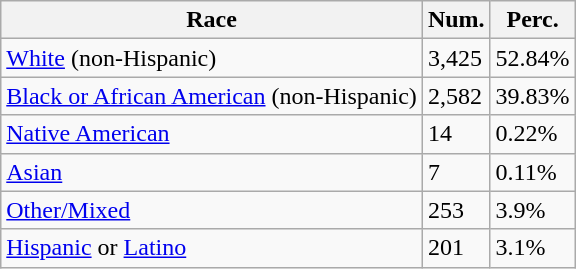<table class="wikitable">
<tr>
<th>Race</th>
<th>Num.</th>
<th>Perc.</th>
</tr>
<tr>
<td><a href='#'>White</a> (non-Hispanic)</td>
<td>3,425</td>
<td>52.84%</td>
</tr>
<tr>
<td><a href='#'>Black or African American</a> (non-Hispanic)</td>
<td>2,582</td>
<td>39.83%</td>
</tr>
<tr>
<td><a href='#'>Native American</a></td>
<td>14</td>
<td>0.22%</td>
</tr>
<tr>
<td><a href='#'>Asian</a></td>
<td>7</td>
<td>0.11%</td>
</tr>
<tr>
<td><a href='#'>Other/Mixed</a></td>
<td>253</td>
<td>3.9%</td>
</tr>
<tr>
<td><a href='#'>Hispanic</a> or <a href='#'>Latino</a></td>
<td>201</td>
<td>3.1%</td>
</tr>
</table>
